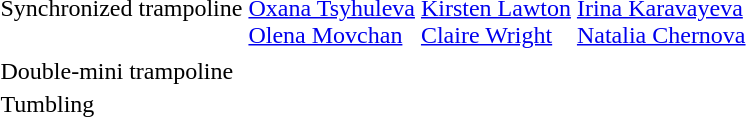<table>
<tr>
<td>Synchronized trampoline<br></td>
<td><br><a href='#'>Oxana Tsyhuleva</a><br><a href='#'>Olena Movchan</a></td>
<td><br><a href='#'>Kirsten Lawton</a><br><a href='#'>Claire Wright</a></td>
<td><br><a href='#'>Irina Karavayeva</a><br><a href='#'>Natalia Chernova</a></td>
</tr>
<tr>
</tr>
<tr>
<td>Double-mini trampoline<br></td>
<td></td>
<td></td>
<td></td>
</tr>
<tr>
<td>Tumbling<br></td>
<td></td>
<td></td>
<td></td>
</tr>
</table>
